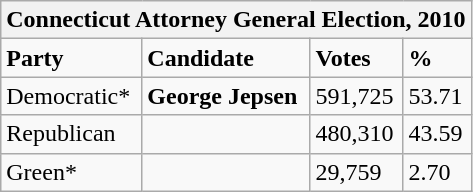<table class="wikitable">
<tr>
<th colspan="4">Connecticut Attorney General Election, 2010</th>
</tr>
<tr>
<td><strong>Party</strong></td>
<td><strong>Candidate</strong></td>
<td><strong>Votes</strong></td>
<td><strong>%</strong></td>
</tr>
<tr>
<td>Democratic*</td>
<td><strong>George Jepsen</strong></td>
<td>591,725</td>
<td>53.71</td>
</tr>
<tr>
<td>Republican</td>
<td></td>
<td>480,310</td>
<td>43.59</td>
</tr>
<tr>
<td>Green*</td>
<td></td>
<td>29,759</td>
<td>2.70</td>
</tr>
</table>
